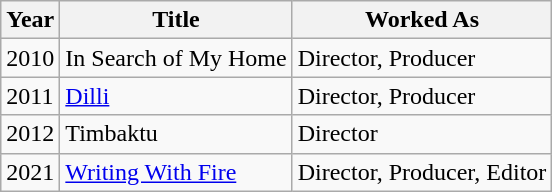<table class="wikitable">
<tr>
<th>Year</th>
<th>Title</th>
<th>Worked As</th>
</tr>
<tr>
<td>2010</td>
<td>In Search of My Home</td>
<td>Director, Producer</td>
</tr>
<tr>
<td>2011</td>
<td><a href='#'>Dilli</a></td>
<td>Director, Producer</td>
</tr>
<tr>
<td>2012</td>
<td>Timbaktu</td>
<td>Director</td>
</tr>
<tr>
<td>2021</td>
<td><a href='#'>Writing With Fire</a></td>
<td>Director, Producer, Editor</td>
</tr>
</table>
